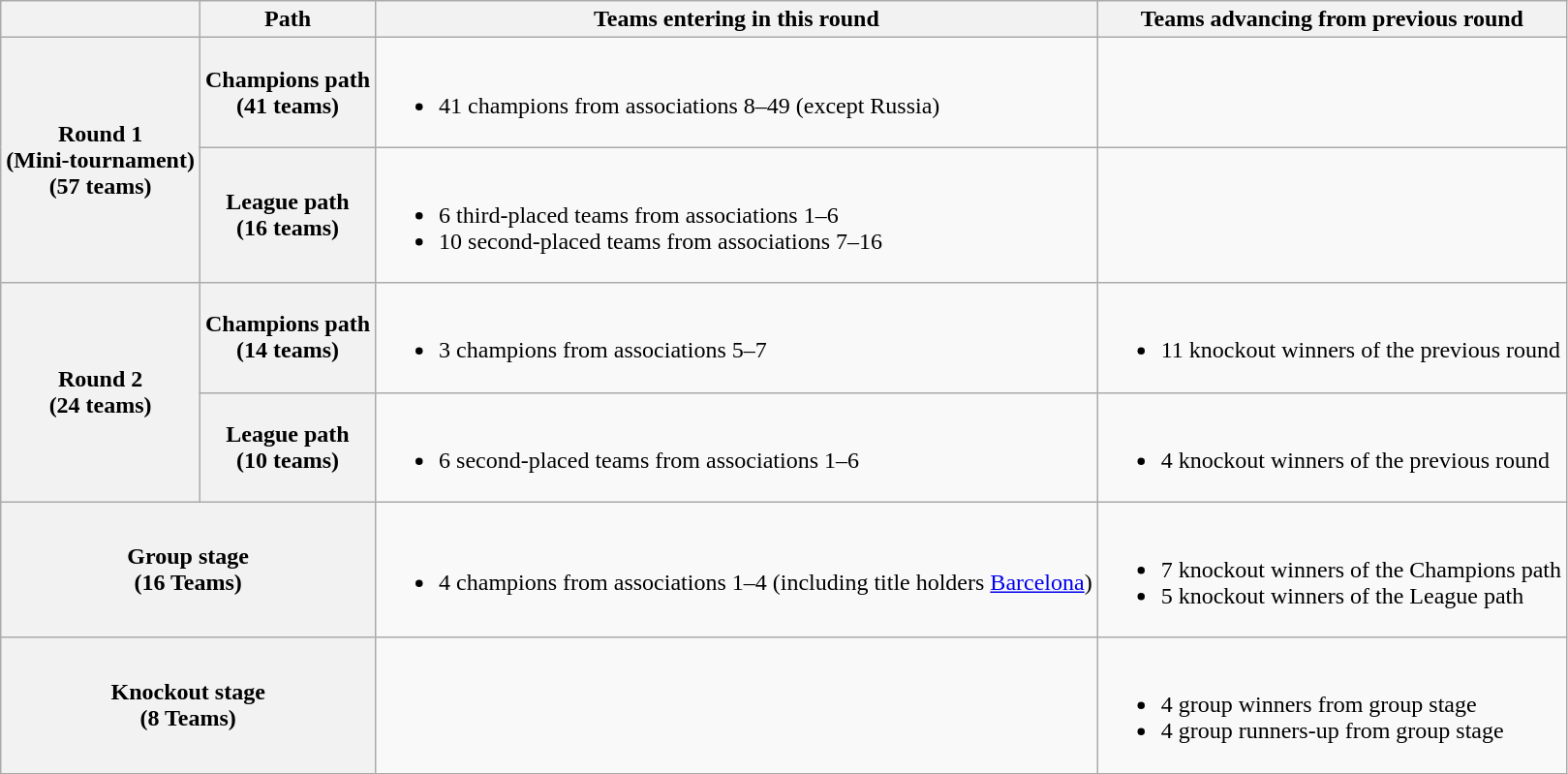<table class="wikitable">
<tr>
<th></th>
<th>Path</th>
<th>Teams entering in this round</th>
<th>Teams advancing from previous round</th>
</tr>
<tr>
<th rowspan="2">Round 1<br>(Mini-tournament)<br>(57 teams)</th>
<th>Champions path<br>(41 teams)</th>
<td><br><ul><li>41 champions from associations 8–49 (except Russia)</li></ul></td>
<td></td>
</tr>
<tr>
<th>League path<br>(16 teams)</th>
<td><br><ul><li>6 third-placed teams from associations 1–6</li><li>10 second-placed teams from associations 7–16</li></ul></td>
<td></td>
</tr>
<tr>
<th rowspan="2">Round 2<br>(24 teams)</th>
<th>Champions path<br>(14 teams)</th>
<td><br><ul><li>3 champions from associations 5–7</li></ul></td>
<td><br><ul><li>11 knockout winners of the previous round</li></ul></td>
</tr>
<tr>
<th>League path<br>(10 teams)</th>
<td><br><ul><li>6 second-placed teams from associations 1–6</li></ul></td>
<td><br><ul><li>4 knockout winners of the previous round</li></ul></td>
</tr>
<tr>
<th colspan="2">Group stage<br>(16 Teams)</th>
<td><br><ul><li>4 champions from associations 1–4 (including title holders <a href='#'>Barcelona</a>)</li></ul></td>
<td><br><ul><li>7 knockout winners of the Champions path</li><li>5 knockout winners of the League path</li></ul></td>
</tr>
<tr>
<th colspan="2">Knockout stage<br>(8 Teams)</th>
<td></td>
<td><br><ul><li>4 group winners from group stage</li><li>4 group runners-up from group stage</li></ul></td>
</tr>
</table>
